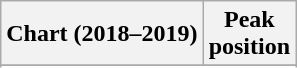<table class="wikitable sortable plainrowheaders" style="text-align:center;">
<tr>
<th scope="col">Chart (2018–2019)</th>
<th scope="col">Peak<br>position</th>
</tr>
<tr>
</tr>
<tr>
</tr>
<tr>
</tr>
<tr>
</tr>
<tr>
</tr>
<tr>
</tr>
</table>
